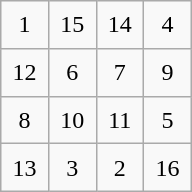<table class="wikitable" style="margin-left:auto;margin-right:auto;text-align:center;width:8em;height:8em;table-layout:fixed;">
<tr>
<td>1</td>
<td>15</td>
<td>14</td>
<td>4</td>
</tr>
<tr>
<td>12</td>
<td>6</td>
<td>7</td>
<td>9</td>
</tr>
<tr>
<td>8</td>
<td>10</td>
<td>11</td>
<td>5</td>
</tr>
<tr>
<td>13</td>
<td>3</td>
<td>2</td>
<td>16</td>
</tr>
</table>
